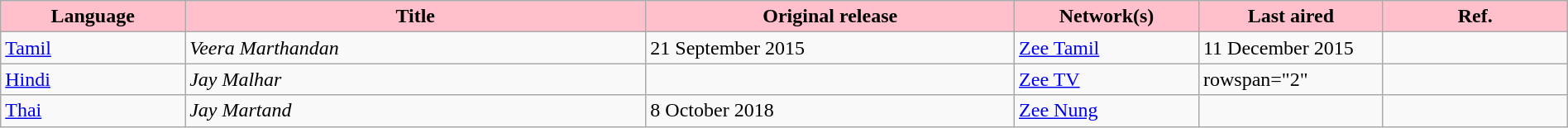<table class="wikitable" style="width: 100%; margin-right: 0;">
<tr>
<th style="background:Pink; width:10%;">Language</th>
<th style="background:Pink; width:25%;">Title</th>
<th style="background:Pink; width:20%;">Original release</th>
<th style="background:Pink; width:10%;">Network(s)</th>
<th style="background:Pink; width:10%;">Last aired</th>
<th style="background:Pink; width:10%;">Ref.</th>
</tr>
<tr>
<td><a href='#'>Tamil</a></td>
<td><em>Veera Marthandan</em></td>
<td>21 September 2015</td>
<td><a href='#'>Zee Tamil</a></td>
<td>11 December 2015</td>
<td></td>
</tr>
<tr>
<td><a href='#'>Hindi</a></td>
<td><em>Jay Malhar</em></td>
<td></td>
<td><a href='#'>Zee TV</a></td>
<td>rowspan="2" </td>
<td></td>
</tr>
<tr>
<td><a href='#'>Thai</a></td>
<td><em>Jay Martand</em></td>
<td>8 October 2018</td>
<td><a href='#'>Zee Nung</a></td>
<td></td>
</tr>
</table>
